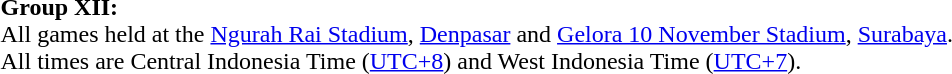<table>
<tr>
<td><strong>Group XII:</strong><br>All games held at the <a href='#'>Ngurah Rai Stadium</a>, <a href='#'>Denpasar</a> and <a href='#'>Gelora 10 November Stadium</a>, <a href='#'>Surabaya</a>.<br>All times are Central Indonesia Time (<a href='#'>UTC+8</a>) and West Indonesia Time (<a href='#'>UTC+7</a>).
</td>
</tr>
</table>
